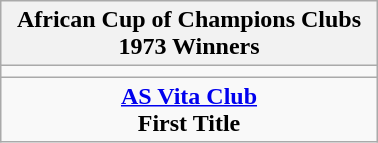<table class="wikitable" style="text-align: center; margin: 0 auto; width: 20%">
<tr>
<th>African Cup of Champions Clubs<br>1973 Winners</th>
</tr>
<tr>
<td></td>
</tr>
<tr>
<td><strong><a href='#'>AS Vita Club</a></strong><br><strong>First Title</strong></td>
</tr>
</table>
